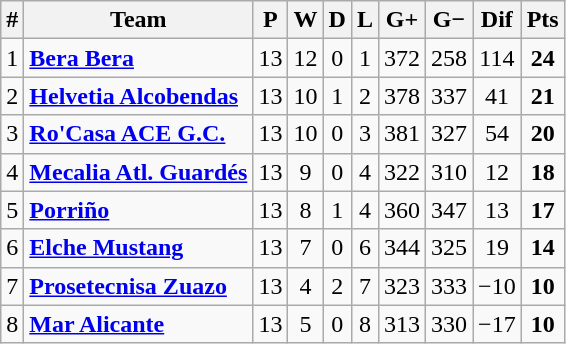<table class="wikitable sortable" style="text-align: center;">
<tr>
<th align="center">#</th>
<th align="center">Team</th>
<th align="center">P</th>
<th align="center">W</th>
<th align="center">D</th>
<th align="center">L</th>
<th align="center">G+</th>
<th align="center">G−</th>
<th align="center">Dif</th>
<th align="center">Pts</th>
</tr>
<tr>
<td>1</td>
<td align="left"><strong><a href='#'>Bera Bera</a></strong></td>
<td>13</td>
<td>12</td>
<td>0</td>
<td>1</td>
<td>372</td>
<td>258</td>
<td>114</td>
<td><strong>24</strong></td>
</tr>
<tr>
<td>2</td>
<td align="left"><strong><a href='#'>Helvetia Alcobendas</a></strong></td>
<td>13</td>
<td>10</td>
<td>1</td>
<td>2</td>
<td>378</td>
<td>337</td>
<td>41</td>
<td><strong>21</strong></td>
</tr>
<tr>
<td>3</td>
<td align="left"><strong><a href='#'>Ro'Casa ACE G.C.</a></strong></td>
<td>13</td>
<td>10</td>
<td>0</td>
<td>3</td>
<td>381</td>
<td>327</td>
<td>54</td>
<td><strong>20</strong></td>
</tr>
<tr>
<td>4</td>
<td align="left"><strong><a href='#'>Mecalia Atl. Guardés</a></strong></td>
<td>13</td>
<td>9</td>
<td>0</td>
<td>4</td>
<td>322</td>
<td>310</td>
<td>12</td>
<td><strong>18</strong></td>
</tr>
<tr>
<td>5</td>
<td align="left"><strong><a href='#'>Porriño</a></strong></td>
<td>13</td>
<td>8</td>
<td>1</td>
<td>4</td>
<td>360</td>
<td>347</td>
<td>13</td>
<td><strong>17</strong></td>
</tr>
<tr>
<td>6</td>
<td align="left"><strong><a href='#'>Elche Mustang</a></strong></td>
<td>13</td>
<td>7</td>
<td>0</td>
<td>6</td>
<td>344</td>
<td>325</td>
<td>19</td>
<td><strong>14</strong></td>
</tr>
<tr>
<td>7</td>
<td align="left"><strong><a href='#'>Prosetecnisa Zuazo</a></strong></td>
<td>13</td>
<td>4</td>
<td>2</td>
<td>7</td>
<td>323</td>
<td>333</td>
<td>−10</td>
<td><strong>10</strong></td>
</tr>
<tr>
<td>8</td>
<td align="left"><strong><a href='#'>Mar Alicante</a></strong></td>
<td>13</td>
<td>5</td>
<td>0</td>
<td>8</td>
<td>313</td>
<td>330</td>
<td>−17</td>
<td><strong>10</strong></td>
</tr>
</table>
